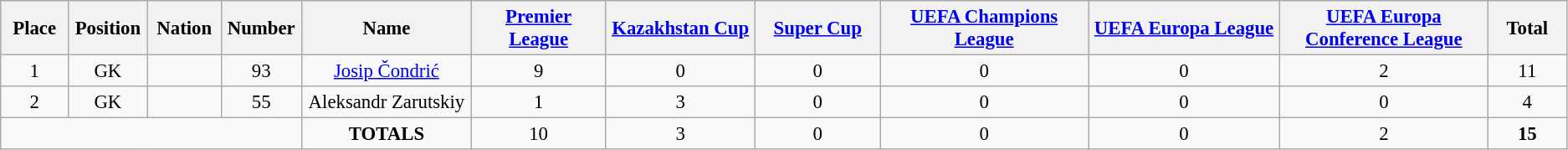<table class="wikitable" style="font-size: 95%; text-align: center;">
<tr>
<th width=60>Place</th>
<th width=60>Position</th>
<th width=60>Nation</th>
<th width=60>Number</th>
<th width=200>Name</th>
<th width=150><a href='#'>Premier League</a></th>
<th width=150><a href='#'>Kazakhstan Cup</a></th>
<th width=150><a href='#'>Super Cup</a></th>
<th width=250><a href='#'>UEFA Champions League</a></th>
<th width=250><a href='#'>UEFA Europa League</a></th>
<th width=250><a href='#'>UEFA Europa Conference League</a></th>
<th width=80>Total</th>
</tr>
<tr>
<td>1</td>
<td>GK</td>
<td></td>
<td>93</td>
<td><a href='#'>Josip Čondrić</a></td>
<td>9</td>
<td>0</td>
<td>0</td>
<td>0</td>
<td>0</td>
<td>2</td>
<td>11</td>
</tr>
<tr>
<td>2</td>
<td>GK</td>
<td></td>
<td>55</td>
<td>Aleksandr Zarutskiy</td>
<td>1</td>
<td>3</td>
<td>0</td>
<td>0</td>
<td>0</td>
<td>0</td>
<td>4</td>
</tr>
<tr>
<td colspan="4"></td>
<td><strong>TOTALS</strong></td>
<td>10</td>
<td>3</td>
<td>0</td>
<td>0</td>
<td>0</td>
<td>2</td>
<td><strong>15</strong></td>
</tr>
</table>
